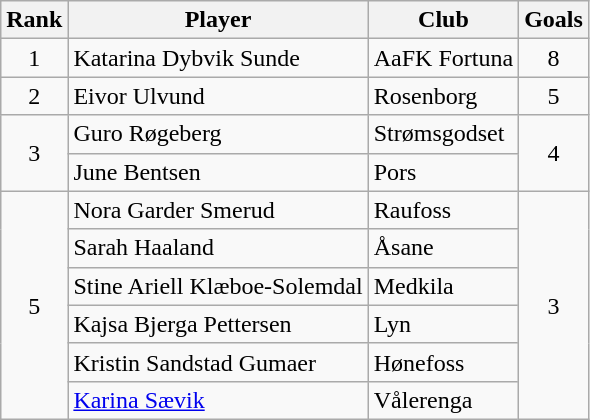<table class="wikitable" style="text-align:center">
<tr>
<th>Rank</th>
<th>Player</th>
<th>Club</th>
<th>Goals</th>
</tr>
<tr>
<td>1</td>
<td align="left"> Katarina Dybvik Sunde</td>
<td align="left">AaFK Fortuna</td>
<td>8</td>
</tr>
<tr>
<td>2</td>
<td align="left"> Eivor Ulvund</td>
<td align="left">Rosenborg</td>
<td>5</td>
</tr>
<tr>
<td rowspan="2">3</td>
<td align="left"> Guro Røgeberg</td>
<td align="left">Strømsgodset</td>
<td rowspan="2">4</td>
</tr>
<tr>
<td align="left"> June Bentsen</td>
<td align="left">Pors</td>
</tr>
<tr>
<td rowspan="6">5</td>
<td align="left"> Nora Garder Smerud</td>
<td align="left">Raufoss</td>
<td rowspan="6">3</td>
</tr>
<tr>
<td align="left"> Sarah Haaland</td>
<td align="left">Åsane</td>
</tr>
<tr>
<td align="left"> Stine Ariell Klæboe-Solemdal</td>
<td align="left">Medkila</td>
</tr>
<tr>
<td align="left"> Kajsa Bjerga Pettersen</td>
<td align="left">Lyn</td>
</tr>
<tr>
<td align="left"> Kristin Sandstad Gumaer</td>
<td align="left">Hønefoss</td>
</tr>
<tr>
<td align="left"> <a href='#'>Karina Sævik</a></td>
<td align="left">Vålerenga</td>
</tr>
</table>
